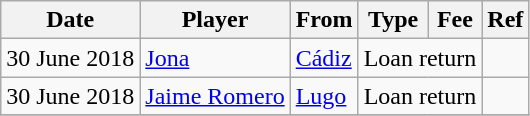<table class="wikitable">
<tr>
<th>Date</th>
<th>Player</th>
<th>From</th>
<th>Type</th>
<th>Fee</th>
<th>Ref</th>
</tr>
<tr>
<td>30 June 2018</td>
<td> <a href='#'>Jona</a></td>
<td> <a href='#'>Cádiz</a></td>
<td colspan=2>Loan return</td>
<td></td>
</tr>
<tr>
<td>30 June 2018</td>
<td> <a href='#'>Jaime Romero</a></td>
<td> <a href='#'>Lugo</a></td>
<td colspan=2>Loan return</td>
<td></td>
</tr>
<tr>
</tr>
</table>
